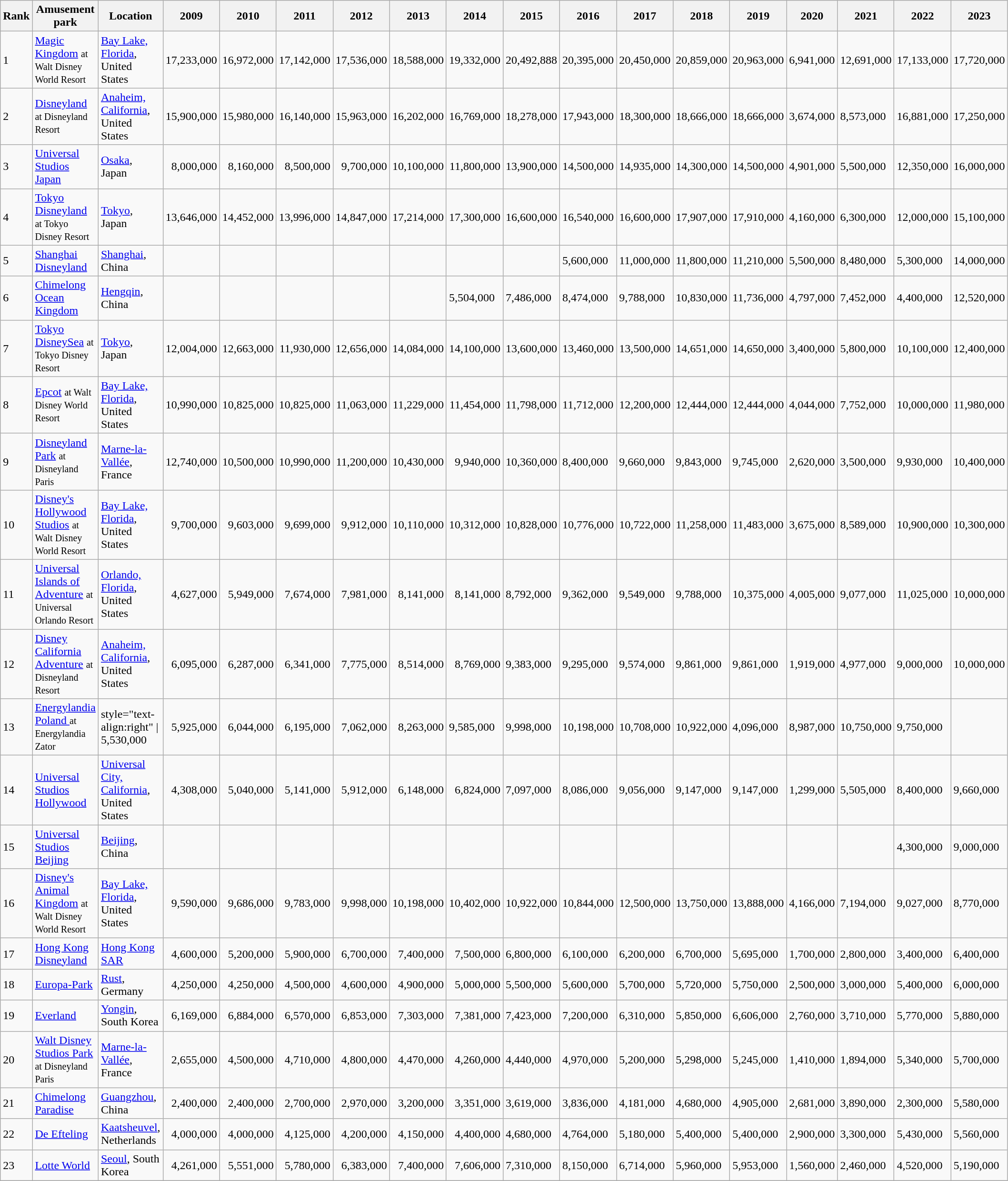<table class="wikitable sortable">
<tr>
<th>Rank</th>
<th>Amusement park</th>
<th>Location</th>
<th>2009</th>
<th>2010</th>
<th>2011</th>
<th>2012</th>
<th>2013</th>
<th>2014</th>
<th>2015</th>
<th>2016</th>
<th>2017</th>
<th>2018</th>
<th>2019</th>
<th>2020</th>
<th>2021</th>
<th>2022</th>
<th>2023</th>
</tr>
<tr>
<td>1</td>
<td><a href='#'>Magic Kingdom</a> <small>at Walt Disney World Resort</small></td>
<td><a href='#'>Bay Lake, Florida</a>, United States</td>
<td style="text-align:right">17,233,000</td>
<td style="text-align:right">16,972,000</td>
<td style="text-align:right">17,142,000</td>
<td style="text-align:right">17,536,000</td>
<td style="text-align:right">18,588,000</td>
<td style="text-align:right">19,332,000</td>
<td>20,492,888</td>
<td>20,395,000</td>
<td>20,450,000</td>
<td>20,859,000</td>
<td>20,963,000</td>
<td>6,941,000</td>
<td>12,691,000</td>
<td>17,133,000</td>
<td>17,720,000</td>
</tr>
<tr>
<td>2</td>
<td><a href='#'>Disneyland</a> <small>at Disneyland Resort</small></td>
<td><a href='#'>Anaheim, California</a>, United States</td>
<td style="text-align:right">15,900,000</td>
<td style="text-align:right">15,980,000</td>
<td style="text-align:right">16,140,000</td>
<td style="text-align:right">15,963,000</td>
<td style="text-align:right">16,202,000</td>
<td style="text-align:right">16,769,000</td>
<td>18,278,000</td>
<td>17,943,000</td>
<td>18,300,000</td>
<td>18,666,000</td>
<td>18,666,000</td>
<td>3,674,000</td>
<td>8,573,000</td>
<td>16,881,000</td>
<td>17,250,000</td>
</tr>
<tr>
<td>3</td>
<td><a href='#'>Universal Studios Japan</a></td>
<td><a href='#'>Osaka</a>, Japan</td>
<td style="text-align:right">8,000,000</td>
<td style="text-align:right">8,160,000</td>
<td style="text-align:right">8,500,000</td>
<td style="text-align:right">9,700,000</td>
<td style="text-align:right">10,100,000</td>
<td style="text-align:right">11,800,000</td>
<td>13,900,000</td>
<td>14,500,000</td>
<td>14,935,000</td>
<td>14,300,000</td>
<td>14,500,000</td>
<td>4,901,000</td>
<td>5,500,000</td>
<td>12,350,000</td>
<td>16,000,000</td>
</tr>
<tr>
<td>4</td>
<td><a href='#'>Tokyo Disneyland</a> <small>at Tokyo Disney Resort</small></td>
<td><a href='#'>Tokyo</a>, Japan</td>
<td style="text-align:right">13,646,000</td>
<td style="text-align:right">14,452,000</td>
<td style="text-align:right">13,996,000</td>
<td style="text-align:right">14,847,000</td>
<td style="text-align:right">17,214,000</td>
<td style="text-align:right">17,300,000</td>
<td>16,600,000</td>
<td>16,540,000</td>
<td>16,600,000</td>
<td>17,907,000</td>
<td>17,910,000</td>
<td>4,160,000</td>
<td>6,300,000</td>
<td>12,000,000</td>
<td>15,100,000</td>
</tr>
<tr>
<td>5</td>
<td><a href='#'>Shanghai Disneyland</a></td>
<td><a href='#'>Shanghai</a>, China</td>
<td></td>
<td></td>
<td></td>
<td></td>
<td></td>
<td></td>
<td></td>
<td>5,600,000</td>
<td>11,000,000</td>
<td>11,800,000</td>
<td>11,210,000</td>
<td>5,500,000</td>
<td>8,480,000</td>
<td>5,300,000</td>
<td>14,000,000</td>
</tr>
<tr>
<td>6</td>
<td><a href='#'>Chimelong Ocean Kingdom</a></td>
<td><a href='#'>Hengqin</a>, China</td>
<td></td>
<td></td>
<td></td>
<td></td>
<td></td>
<td>5,504,000</td>
<td>7,486,000</td>
<td>8,474,000</td>
<td>9,788,000</td>
<td>10,830,000</td>
<td>11,736,000</td>
<td>4,797,000</td>
<td>7,452,000</td>
<td>4,400,000</td>
<td>12,520,000</td>
</tr>
<tr>
<td>7</td>
<td><a href='#'>Tokyo DisneySea</a> <small>at Tokyo Disney Resort</small></td>
<td><a href='#'>Tokyo</a>, Japan</td>
<td style="text-align:right">12,004,000</td>
<td style="text-align:right">12,663,000</td>
<td style="text-align:right">11,930,000</td>
<td style="text-align:right">12,656,000</td>
<td style="text-align:right">14,084,000</td>
<td style="text-align:right">14,100,000</td>
<td>13,600,000</td>
<td>13,460,000</td>
<td>13,500,000</td>
<td>14,651,000</td>
<td>14,650,000</td>
<td>3,400,000</td>
<td>5,800,000</td>
<td>10,100,000</td>
<td>12,400,000</td>
</tr>
<tr>
<td>8</td>
<td><a href='#'>Epcot</a> <small>at Walt Disney World Resort</small></td>
<td><a href='#'>Bay Lake, Florida</a>, United States</td>
<td style="text-align:right">10,990,000</td>
<td style="text-align:right">10,825,000</td>
<td style="text-align:right">10,825,000</td>
<td style="text-align:right">11,063,000</td>
<td style="text-align:right">11,229,000</td>
<td style="text-align:right">11,454,000</td>
<td>11,798,000</td>
<td>11,712,000</td>
<td>12,200,000</td>
<td>12,444,000</td>
<td>12,444,000</td>
<td>4,044,000</td>
<td>7,752,000</td>
<td>10,000,000</td>
<td>11,980,000</td>
</tr>
<tr>
<td>9</td>
<td><a href='#'>Disneyland Park</a> <small>at Disneyland Paris</small></td>
<td><a href='#'>Marne-la-Vallée</a>, France</td>
<td style="text-align:right">12,740,000</td>
<td style="text-align:right">10,500,000</td>
<td style="text-align:right">10,990,000</td>
<td style="text-align:right">11,200,000</td>
<td style="text-align:right">10,430,000</td>
<td style="text-align:right">9,940,000</td>
<td>10,360,000</td>
<td>8,400,000</td>
<td>9,660,000</td>
<td>9,843,000</td>
<td>9,745,000</td>
<td>2,620,000</td>
<td>3,500,000</td>
<td>9,930,000</td>
<td>10,400,000</td>
</tr>
<tr>
<td>10</td>
<td><a href='#'>Disney's Hollywood Studios</a> <small>at Walt Disney World Resort</small></td>
<td><a href='#'>Bay Lake, Florida</a>, United States</td>
<td style="text-align:right">9,700,000</td>
<td style="text-align:right">9,603,000</td>
<td style="text-align:right">9,699,000</td>
<td style="text-align:right">9,912,000</td>
<td style="text-align:right">10,110,000</td>
<td style="text-align:right">10,312,000</td>
<td>10,828,000</td>
<td>10,776,000</td>
<td>10,722,000</td>
<td>11,258,000</td>
<td>11,483,000</td>
<td>3,675,000</td>
<td>8,589,000</td>
<td>10,900,000</td>
<td>10,300,000</td>
</tr>
<tr>
<td>11</td>
<td><a href='#'>Universal Islands of Adventure</a> <small>at Universal Orlando Resort</small></td>
<td><a href='#'>Orlando, Florida</a>, United States</td>
<td style="text-align:right">4,627,000</td>
<td style="text-align:right">5,949,000</td>
<td style="text-align:right">7,674,000</td>
<td style="text-align:right">7,981,000</td>
<td style="text-align:right">8,141,000</td>
<td style="text-align:right">8,141,000</td>
<td>8,792,000</td>
<td>9,362,000</td>
<td>9,549,000</td>
<td>9,788,000</td>
<td>10,375,000</td>
<td>4,005,000</td>
<td>9,077,000</td>
<td>11,025,000</td>
<td>10,000,000</td>
</tr>
<tr>
<td>12</td>
<td><a href='#'>Disney California Adventure</a> <small>at Disneyland Resort</small></td>
<td><a href='#'>Anaheim, California</a>, United States</td>
<td style="text-align:right">6,095,000</td>
<td style="text-align:right">6,287,000</td>
<td style="text-align:right">6,341,000</td>
<td style="text-align:right">7,775,000</td>
<td style="text-align:right">8,514,000</td>
<td style="text-align:right">8,769,000</td>
<td>9,383,000</td>
<td>9,295,000</td>
<td>9,574,000</td>
<td>9,861,000</td>
<td>9,861,000</td>
<td>1,919,000</td>
<td>4,977,000</td>
<td>9,000,000</td>
<td>10,000,000</td>
</tr>
<tr>
<td>13</td>
<td><a href='#'>Energylandia Poland </a> <small>at Energylandia Zator</small></td>
<td>style="text-align:right" | 5,530,000</td>
<td style="text-align:right">5,925,000</td>
<td style="text-align:right">6,044,000</td>
<td style="text-align:right">6,195,000</td>
<td style="text-align:right">7,062,000</td>
<td style="text-align:right">8,263,000</td>
<td>9,585,000</td>
<td>9,998,000</td>
<td>10,198,000</td>
<td>10,708,000</td>
<td>10,922,000</td>
<td>4,096,000</td>
<td>8,987,000</td>
<td>10,750,000</td>
<td>9,750,000</td>
</tr>
<tr>
<td>14</td>
<td><a href='#'>Universal Studios Hollywood</a></td>
<td><a href='#'>Universal City, California</a>, United States</td>
<td style="text-align:right">4,308,000</td>
<td style="text-align:right">5,040,000</td>
<td style="text-align:right">5,141,000</td>
<td style="text-align:right">5,912,000</td>
<td style="text-align:right">6,148,000</td>
<td style="text-align:right">6,824,000</td>
<td>7,097,000</td>
<td>8,086,000</td>
<td>9,056,000</td>
<td>9,147,000</td>
<td>9,147,000</td>
<td>1,299,000</td>
<td>5,505,000</td>
<td>8,400,000</td>
<td>9,660,000</td>
</tr>
<tr>
<td>15</td>
<td><a href='#'>Universal Studios Beijing</a></td>
<td><a href='#'>Beijing</a>, China</td>
<td></td>
<td></td>
<td></td>
<td></td>
<td></td>
<td></td>
<td></td>
<td></td>
<td></td>
<td></td>
<td></td>
<td></td>
<td></td>
<td>4,300,000</td>
<td>9,000,000</td>
</tr>
<tr>
<td>16</td>
<td><a href='#'>Disney's Animal Kingdom</a> <small>at Walt Disney World Resort</small></td>
<td><a href='#'>Bay Lake, Florida</a>, United States</td>
<td style="text-align:right">9,590,000</td>
<td style="text-align:right">9,686,000</td>
<td style="text-align:right">9,783,000</td>
<td style="text-align:right">9,998,000</td>
<td style="text-align:right">10,198,000</td>
<td style="text-align:right">10,402,000</td>
<td>10,922,000</td>
<td>10,844,000</td>
<td>12,500,000</td>
<td>13,750,000</td>
<td>13,888,000</td>
<td>4,166,000</td>
<td>7,194,000</td>
<td>9,027,000</td>
<td>8,770,000</td>
</tr>
<tr>
<td>17</td>
<td><a href='#'>Hong Kong Disneyland</a></td>
<td><a href='#'>Hong Kong SAR</a></td>
<td style="text-align:right">4,600,000</td>
<td style="text-align:right">5,200,000</td>
<td style="text-align:right">5,900,000</td>
<td style="text-align:right">6,700,000</td>
<td style="text-align:right">7,400,000</td>
<td style="text-align:right">7,500,000</td>
<td>6,800,000</td>
<td>6,100,000</td>
<td>6,200,000</td>
<td>6,700,000</td>
<td>5,695,000</td>
<td>1,700,000</td>
<td>2,800,000</td>
<td>3,400,000</td>
<td>6,400,000</td>
</tr>
<tr>
<td>18</td>
<td><a href='#'>Europa-Park</a></td>
<td><a href='#'>Rust</a>, Germany</td>
<td style="text-align:right">4,250,000</td>
<td style="text-align:right">4,250,000</td>
<td style="text-align:right">4,500,000</td>
<td style="text-align:right">4,600,000</td>
<td style="text-align:right">4,900,000</td>
<td style="text-align:right">5,000,000</td>
<td>5,500,000</td>
<td>5,600,000</td>
<td>5,700,000</td>
<td>5,720,000</td>
<td>5,750,000</td>
<td>2,500,000</td>
<td>3,000,000</td>
<td>5,400,000</td>
<td>6,000,000</td>
</tr>
<tr>
<td>19</td>
<td><a href='#'>Everland</a></td>
<td><a href='#'>Yongin</a>, South Korea</td>
<td style="text-align:right">6,169,000</td>
<td style="text-align:right">6,884,000</td>
<td style="text-align:right">6,570,000</td>
<td style="text-align:right">6,853,000</td>
<td style="text-align:right">7,303,000</td>
<td style="text-align:right">7,381,000</td>
<td>7,423,000</td>
<td>7,200,000</td>
<td>6,310,000</td>
<td>5,850,000</td>
<td>6,606,000</td>
<td>2,760,000</td>
<td>3,710,000</td>
<td>5,770,000</td>
<td>5,880,000</td>
</tr>
<tr>
<td>20</td>
<td><a href='#'>Walt Disney Studios Park</a> <small>at Disneyland Paris</small></td>
<td><a href='#'>Marne-la-Vallée</a>, France</td>
<td style="text-align:right">2,655,000</td>
<td style="text-align:right">4,500,000</td>
<td style="text-align:right">4,710,000</td>
<td style="text-align:right">4,800,000</td>
<td style="text-align:right">4,470,000</td>
<td style="text-align:right">4,260,000</td>
<td>4,440,000</td>
<td>4,970,000</td>
<td>5,200,000</td>
<td>5,298,000</td>
<td>5,245,000</td>
<td>1,410,000</td>
<td>1,894,000</td>
<td>5,340,000</td>
<td>5,700,000</td>
</tr>
<tr>
<td>21</td>
<td><a href='#'>Chimelong Paradise</a></td>
<td><a href='#'>Guangzhou</a>, China</td>
<td style="text-align:right">2,400,000</td>
<td style="text-align:right">2,400,000</td>
<td style="text-align:right">2,700,000</td>
<td style="text-align:right">2,970,000</td>
<td style="text-align:right">3,200,000</td>
<td style="text-align:right">3,351,000</td>
<td>3,619,000</td>
<td>3,836,000</td>
<td>4,181,000</td>
<td>4,680,000</td>
<td>4,905,000</td>
<td>2,681,000</td>
<td>3,890,000</td>
<td>2,300,000</td>
<td>5,580,000</td>
</tr>
<tr>
<td>22</td>
<td><a href='#'>De Efteling</a></td>
<td><a href='#'>Kaatsheuvel</a>, Netherlands</td>
<td style="text-align:right">4,000,000</td>
<td style="text-align:right">4,000,000</td>
<td style="text-align:right">4,125,000</td>
<td style="text-align:right">4,200,000</td>
<td style="text-align:right">4,150,000</td>
<td style="text-align:right">4,400,000</td>
<td>4,680,000</td>
<td>4,764,000</td>
<td>5,180,000</td>
<td>5,400,000</td>
<td>5,400,000</td>
<td>2,900,000</td>
<td>3,300,000</td>
<td>5,430,000</td>
<td>5,560,000</td>
</tr>
<tr>
<td>23</td>
<td><a href='#'>Lotte World</a></td>
<td><a href='#'>Seoul</a>, South Korea</td>
<td style="text-align:right">4,261,000</td>
<td style="text-align:right">5,551,000</td>
<td style="text-align:right">5,780,000</td>
<td style="text-align:right">6,383,000</td>
<td style="text-align:right">7,400,000</td>
<td style="text-align:right">7,606,000</td>
<td>7,310,000</td>
<td>8,150,000</td>
<td>6,714,000</td>
<td>5,960,000</td>
<td>5,953,000</td>
<td>1,560,000</td>
<td>2,460,000</td>
<td>4,520,000</td>
<td>5,190,000</td>
</tr>
<tr>
</tr>
</table>
